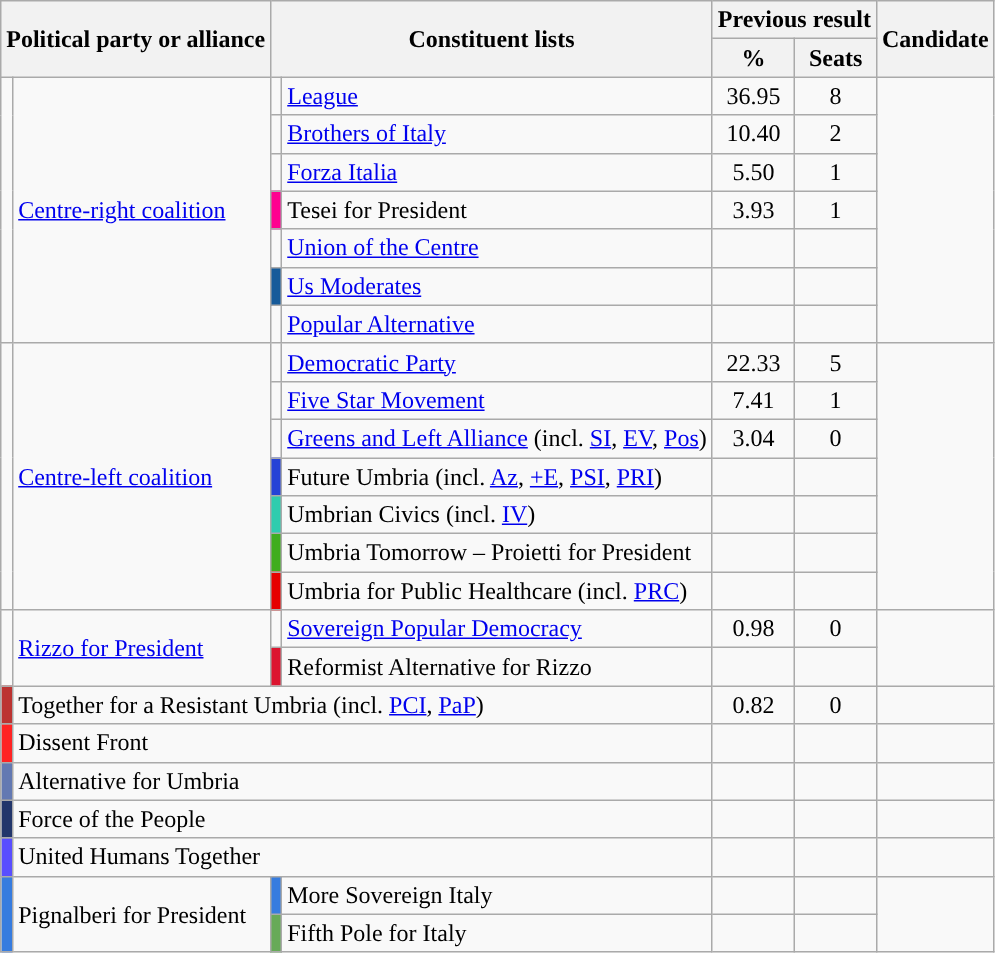<table class=wikitable style=text-align:left>
<tr>
<th colspan=2 rowspan="2">Political party or alliance</th>
<th colspan=2 rowspan="2">Constituent lists</th>
<th colspan="2">Previous result</th>
<th colspan="2" rowspan="2">Candidate</th>
</tr>
<tr>
<th>%</th>
<th>Seats</th>
</tr>
<tr>
<td rowspan="7" style="background:"></td>
<td rowspan=7><a href='#'>Centre-right coalition</a></td>
<td></td>
<td style="text-align:left;"><a href='#'>League</a></td>
<td align=center>36.95</td>
<td align=center>8</td>
<td rowspan="7"></td>
</tr>
<tr>
<td></td>
<td style="text-align:left;"><a href='#'>Brothers of Italy</a></td>
<td align=center>10.40</td>
<td align=center>2</td>
</tr>
<tr>
<td></td>
<td style="text-align:left;"><a href='#'>Forza Italia</a></td>
<td align=center>5.50</td>
<td align=center>1</td>
</tr>
<tr>
<td bgcolor="#FF0090"></td>
<td style="text-align:left;">Tesei for President</td>
<td align=center>3.93</td>
<td align=center>1</td>
</tr>
<tr>
<td></td>
<td style="text-align:left;"><a href='#'>Union of the Centre</a></td>
<td></td>
<td></td>
</tr>
<tr>
<td style="background-color:#175b9a "></td>
<td style="text-align:left;"><a href='#'>Us Moderates</a></td>
<td></td>
<td></td>
</tr>
<tr>
<td></td>
<td style="text-align:left;"><a href='#'>Popular Alternative</a></td>
<td></td>
<td></td>
</tr>
<tr>
<td rowspan="7"></td>
<td rowspan=7><a href='#'>Centre-left coalition</a></td>
<td></td>
<td style="text-align:left;"><a href='#'>Democratic Party</a></td>
<td style="text-align:center;">22.33</td>
<td style="text-align:center;">5</td>
<td rowspan="7"></td>
</tr>
<tr>
<td style="background-color:"></td>
<td><a href='#'>Five Star Movement</a></td>
<td align=center>7.41</td>
<td align=center>1</td>
</tr>
<tr>
<td style="background-color:"></td>
<td><a href='#'>Greens and Left Alliance</a> (incl. <a href='#'>SI</a>, <a href='#'>EV</a>, <a href='#'>Pos</a>)</td>
<td align=center>3.04</td>
<td align=center>0</td>
</tr>
<tr>
<td style="background-color:#2543D6"></td>
<td>Future Umbria (incl. <a href='#'>Az</a>, <a href='#'>+E</a>, <a href='#'>PSI</a>, <a href='#'>PRI</a>)</td>
<td></td>
<td></td>
</tr>
<tr>
<td style="background-color:#2ECCAE"></td>
<td>Umbrian Civics (incl. <a href='#'>IV</a>)</td>
<td></td>
<td></td>
</tr>
<tr>
<td style="background-color:#3FAD1E"></td>
<td>Umbria Tomorrow – Proietti for President</td>
<td></td>
<td></td>
</tr>
<tr>
<td style="background-color:#E60000"></td>
<td>Umbria for Public Healthcare (incl. <a href='#'>PRC</a>)</td>
<td></td>
<td></td>
</tr>
<tr>
<td rowspan="2" style="background:"></td>
<td rowspan=2><a href='#'>Rizzo for President</a></td>
<td></td>
<td style="text-align:left;"><a href='#'>Sovereign Popular Democracy</a></td>
<td style="text-align:center;">0.98</td>
<td style="text-align:center;">0</td>
<td rowspan="2"></td>
</tr>
<tr>
<td style="background-color:#DC142F"></td>
<td>Reformist Alternative for Rizzo</td>
<td></td>
<td></td>
</tr>
<tr>
<td style="background-color:#bc3331"></td>
<td colspan="3">Together for a Resistant Umbria (incl. <a href='#'>PCI</a>, <a href='#'>PaP</a>)</td>
<td style="text-align:center;">0.82</td>
<td style="text-align:center;">0</td>
<td></td>
</tr>
<tr>
<td style="background-color:#FF2323"></td>
<td colspan="3">Dissent Front</td>
<td></td>
<td></td>
<td></td>
</tr>
<tr>
<td style="background-color:#6379B2"></td>
<td colspan="3">Alternative for Umbria</td>
<td></td>
<td></td>
<td></td>
</tr>
<tr>
<td style="background-color:#22366b"></td>
<td colspan="3">Force of the People</td>
<td></td>
<td></td>
<td></td>
</tr>
<tr>
<td style="background-color:#594EFF"></td>
<td colspan="3">United Humans Together</td>
<td></td>
<td></td>
<td></td>
</tr>
<tr>
<td rowspan="2" style="background-color:#377CDF"></td>
<td rowspan=2>Pignalberi for President</td>
<td style="background-color:#377CDF"></td>
<td>More Sovereign Italy</td>
<td></td>
<td></td>
<td rowspan="2"></td>
</tr>
<tr>
<td style="background-color:#67AA58"></td>
<td style="text-align:left;">Fifth Pole for Italy</td>
<td></td>
<td></td>
</tr>
</table>
